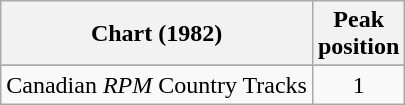<table class="wikitable sortable">
<tr>
<th align="left">Chart (1982)</th>
<th align="center">Peak<br>position</th>
</tr>
<tr>
</tr>
<tr>
</tr>
<tr>
<td align="left">Canadian <em>RPM</em> Country Tracks</td>
<td align="center">1</td>
</tr>
</table>
